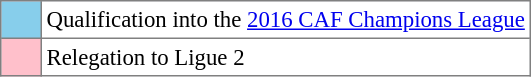<table bgcolor="#f7f8ff" cellpadding="3" cellspacing="0" border="1" style="font-size: 95%; border: gray solid 1px; border-collapse: collapse;text-align:center;">
<tr>
<td style="background: #87ceeb;" width="20"></td>
<td bgcolor="#ffffff" align="left">Qualification into the <a href='#'>2016 CAF Champions League</a></td>
</tr>
<tr>
<td style="background: #ffc0cb;" width="20"></td>
<td bgcolor="#ffffff" align="left">Relegation to Ligue 2</td>
</tr>
</table>
